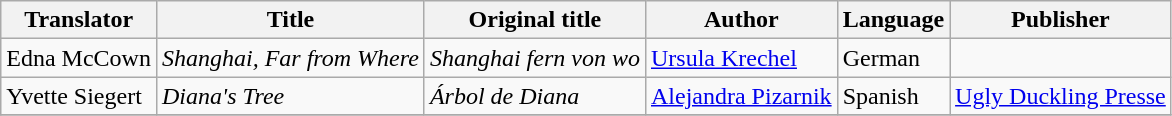<table class="wikitable sortable">
<tr>
<th>Translator</th>
<th>Title</th>
<th>Original title</th>
<th>Author</th>
<th>Language</th>
<th>Publisher</th>
</tr>
<tr>
<td>Edna McCown</td>
<td><em>Shanghai, Far from Where</em></td>
<td><em>Shanghai fern von wo</em></td>
<td> <a href='#'>Ursula Krechel</a></td>
<td>German</td>
<td></td>
</tr>
<tr>
<td>Yvette Siegert</td>
<td><em>Diana's Tree</em></td>
<td><em>Árbol de Diana</em></td>
<td> <a href='#'>Alejandra Pizarnik</a></td>
<td>Spanish</td>
<td><a href='#'>Ugly Duckling Presse</a></td>
</tr>
<tr>
</tr>
</table>
